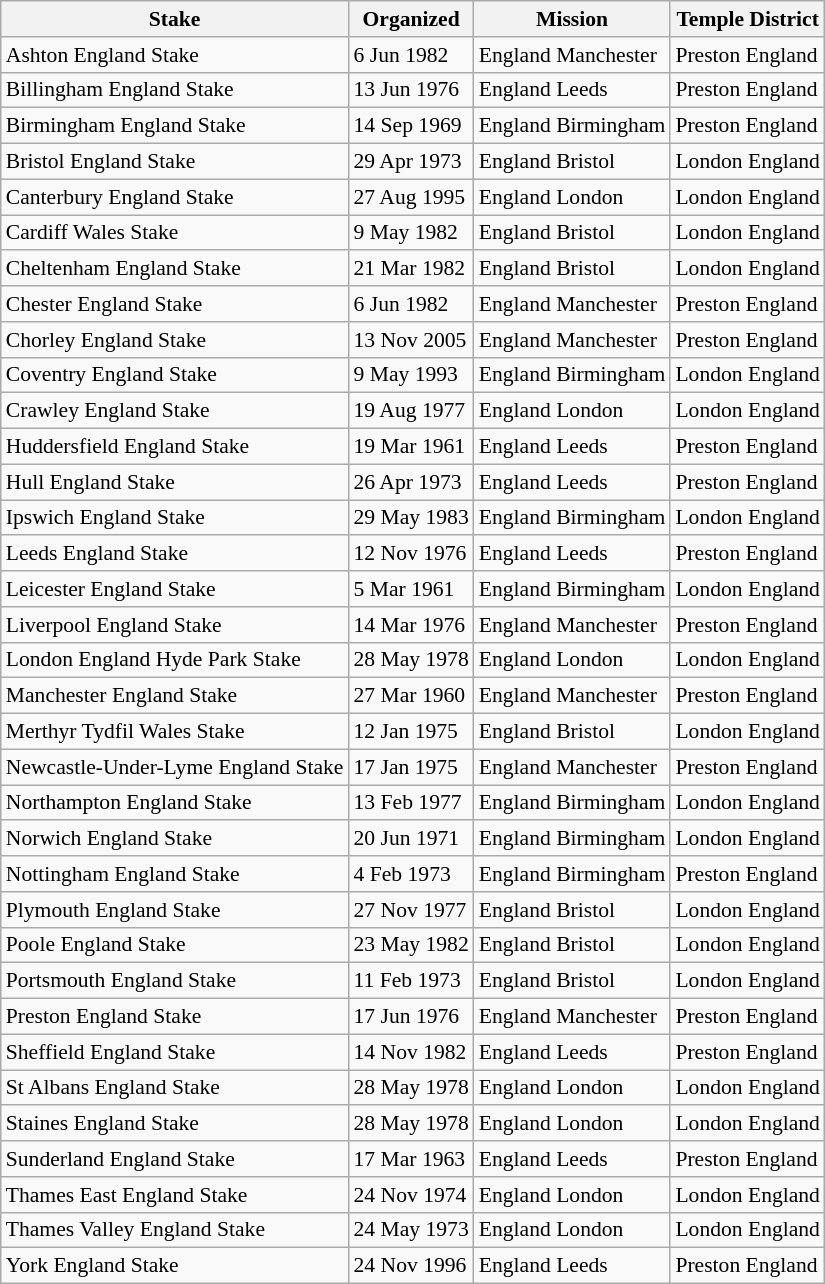<table class="wikitable sortable mw-collapsible mw-collapsed" style="font-size:90%">
<tr>
<th>Stake</th>
<th data-sort-type=date>Organized</th>
<th>Mission</th>
<th>Temple District</th>
</tr>
<tr>
<td>Ashton England Stake</td>
<td>6 Jun 1982</td>
<td>England Manchester</td>
<td>Preston England</td>
</tr>
<tr>
<td>Billingham England Stake</td>
<td>13 Jun 1976</td>
<td>England Leeds</td>
<td>Preston England</td>
</tr>
<tr>
<td>Birmingham England Stake</td>
<td>14 Sep 1969</td>
<td>England Birmingham</td>
<td>Preston England</td>
</tr>
<tr>
<td>Bristol England Stake</td>
<td>29 Apr 1973</td>
<td>England Bristol</td>
<td>London England</td>
</tr>
<tr>
<td>Canterbury England Stake</td>
<td>27 Aug 1995</td>
<td>England London</td>
<td>London England</td>
</tr>
<tr>
<td>Cardiff Wales Stake</td>
<td>9 May 1982</td>
<td>England Bristol</td>
<td>London England</td>
</tr>
<tr>
<td>Cheltenham England Stake</td>
<td>21 Mar 1982</td>
<td>England Bristol</td>
<td>London England</td>
</tr>
<tr>
<td>Chester England Stake</td>
<td>6 Jun 1982</td>
<td>England Manchester</td>
<td>Preston England</td>
</tr>
<tr>
<td>Chorley England Stake</td>
<td>13 Nov 2005</td>
<td>England Manchester</td>
<td>Preston England</td>
</tr>
<tr>
<td>Coventry England Stake</td>
<td>9 May 1993</td>
<td>England Birmingham</td>
<td>London England</td>
</tr>
<tr>
<td>Crawley England Stake</td>
<td>19 Aug 1977</td>
<td>England London</td>
<td>London England</td>
</tr>
<tr>
<td>Huddersfield England Stake</td>
<td>19 Mar 1961</td>
<td>England Leeds</td>
<td>Preston England</td>
</tr>
<tr>
<td>Hull England Stake</td>
<td>26 Apr 1973</td>
<td>England Leeds</td>
<td>Preston England</td>
</tr>
<tr>
<td>Ipswich England Stake</td>
<td>29 May 1983</td>
<td>England Birmingham</td>
<td>London England</td>
</tr>
<tr>
<td>Leeds England Stake</td>
<td>12 Nov 1976</td>
<td>England Leeds</td>
<td>Preston England</td>
</tr>
<tr>
<td>Leicester England Stake</td>
<td>5 Mar 1961</td>
<td>England Birmingham</td>
<td>London England</td>
</tr>
<tr>
<td>Liverpool England Stake</td>
<td>14 Mar 1976</td>
<td>England Manchester</td>
<td>Preston England</td>
</tr>
<tr>
<td>London England Hyde Park Stake</td>
<td>28 May 1978</td>
<td>England London</td>
<td>London England</td>
</tr>
<tr>
<td>Manchester England Stake</td>
<td>27 Mar 1960</td>
<td>England Manchester</td>
<td>Preston England</td>
</tr>
<tr>
<td>Merthyr Tydfil Wales Stake</td>
<td>12 Jan 1975</td>
<td>England Bristol</td>
<td>London England</td>
</tr>
<tr>
<td>Newcastle-Under-Lyme England Stake</td>
<td>17 Jan 1975</td>
<td>England Manchester</td>
<td>Preston England</td>
</tr>
<tr>
<td>Northampton England Stake</td>
<td>13 Feb 1977</td>
<td>England Birmingham</td>
<td>London England</td>
</tr>
<tr>
<td>Norwich England Stake</td>
<td>20 Jun 1971</td>
<td>England Birmingham</td>
<td>London England</td>
</tr>
<tr>
<td>Nottingham England Stake</td>
<td>4 Feb 1973</td>
<td>England Birmingham</td>
<td>Preston England</td>
</tr>
<tr>
<td>Plymouth England Stake</td>
<td>27 Nov 1977</td>
<td>England Bristol</td>
<td>London England</td>
</tr>
<tr>
<td>Poole England Stake</td>
<td>23 May 1982</td>
<td>England Bristol</td>
<td>London England</td>
</tr>
<tr>
<td>Portsmouth England Stake</td>
<td>11 Feb 1973</td>
<td>England Bristol</td>
<td>London England</td>
</tr>
<tr>
<td>Preston England Stake</td>
<td>17 Jun 1976</td>
<td>England Manchester</td>
<td>Preston England</td>
</tr>
<tr>
<td>Sheffield England Stake</td>
<td>14 Nov 1982</td>
<td>England Leeds</td>
<td>Preston England</td>
</tr>
<tr>
<td>St Albans England Stake</td>
<td>28 May 1978</td>
<td>England London</td>
<td>London England</td>
</tr>
<tr>
<td>Staines England Stake</td>
<td>28 May 1978</td>
<td>England London</td>
<td>London England</td>
</tr>
<tr>
<td>Sunderland England Stake</td>
<td>17 Mar 1963</td>
<td>England Leeds</td>
<td>Preston England</td>
</tr>
<tr>
<td>Thames East England Stake</td>
<td>24 Nov 1974</td>
<td>England London</td>
<td>London England</td>
</tr>
<tr>
<td>Thames Valley England Stake</td>
<td>24 May 1973</td>
<td>England London</td>
<td>London England</td>
</tr>
<tr>
<td>York England Stake</td>
<td>24 Nov 1996</td>
<td>England Leeds</td>
<td>Preston England</td>
</tr>
</table>
